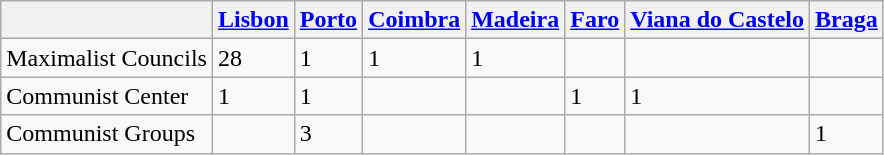<table class = "wikitable">
<tr>
<th></th>
<th><a href='#'>Lisbon</a></th>
<th><a href='#'>Porto</a></th>
<th><a href='#'>Coimbra</a></th>
<th><a href='#'>Madeira</a></th>
<th><a href='#'>Faro</a></th>
<th><a href='#'>Viana do Castelo</a></th>
<th><a href='#'>Braga</a></th>
</tr>
<tr>
<td>Maximalist Councils</td>
<td>28</td>
<td>1</td>
<td>1</td>
<td>1</td>
<td></td>
<td></td>
<td></td>
</tr>
<tr>
<td>Communist Center</td>
<td>1</td>
<td>1</td>
<td></td>
<td></td>
<td>1</td>
<td>1</td>
<td></td>
</tr>
<tr>
<td>Communist Groups</td>
<td></td>
<td>3</td>
<td></td>
<td></td>
<td></td>
<td></td>
<td>1</td>
</tr>
</table>
